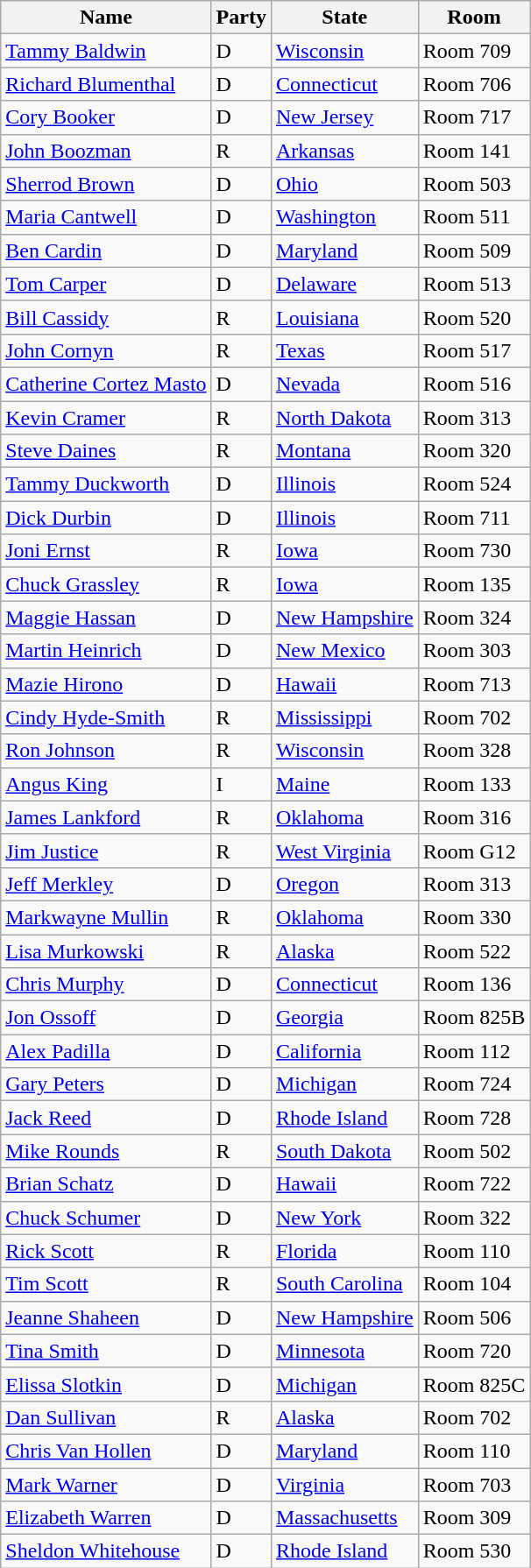<table class="wikitable sortable">
<tr>
<th>Name</th>
<th>Party</th>
<th>State</th>
<th>Room</th>
</tr>
<tr>
<td><a href='#'>Tammy Baldwin</a></td>
<td>D</td>
<td><a href='#'>Wisconsin</a></td>
<td>Room 709</td>
</tr>
<tr>
<td><a href='#'>Richard Blumenthal</a></td>
<td>D</td>
<td><a href='#'>Connecticut</a></td>
<td>Room 706</td>
</tr>
<tr>
<td><a href='#'>Cory Booker</a></td>
<td>D</td>
<td><a href='#'>New Jersey</a></td>
<td>Room 717</td>
</tr>
<tr>
<td><a href='#'>John Boozman</a></td>
<td>R</td>
<td><a href='#'>Arkansas</a></td>
<td>Room 141</td>
</tr>
<tr>
<td><a href='#'>Sherrod Brown</a></td>
<td>D</td>
<td><a href='#'>Ohio</a></td>
<td>Room 503</td>
</tr>
<tr>
<td><a href='#'>Maria Cantwell</a></td>
<td>D</td>
<td><a href='#'>Washington</a></td>
<td>Room 511</td>
</tr>
<tr>
<td><a href='#'>Ben Cardin</a></td>
<td>D</td>
<td><a href='#'>Maryland</a></td>
<td>Room 509</td>
</tr>
<tr>
<td><a href='#'>Tom Carper</a></td>
<td>D</td>
<td><a href='#'>Delaware</a></td>
<td>Room 513</td>
</tr>
<tr>
<td><a href='#'>Bill Cassidy</a></td>
<td>R</td>
<td><a href='#'>Louisiana</a></td>
<td>Room 520</td>
</tr>
<tr>
<td><a href='#'>John Cornyn</a></td>
<td>R</td>
<td><a href='#'>Texas</a></td>
<td>Room 517</td>
</tr>
<tr>
<td><a href='#'>Catherine Cortez Masto</a></td>
<td>D</td>
<td><a href='#'>Nevada</a></td>
<td>Room 516</td>
</tr>
<tr>
<td><a href='#'>Kevin Cramer</a></td>
<td>R</td>
<td><a href='#'>North Dakota</a></td>
<td>Room 313</td>
</tr>
<tr>
<td><a href='#'>Steve Daines</a></td>
<td>R</td>
<td><a href='#'>Montana</a></td>
<td>Room 320</td>
</tr>
<tr>
<td><a href='#'>Tammy Duckworth</a></td>
<td>D</td>
<td><a href='#'>Illinois</a></td>
<td>Room 524</td>
</tr>
<tr>
<td><a href='#'>Dick Durbin</a></td>
<td>D</td>
<td><a href='#'>Illinois</a></td>
<td>Room 711</td>
</tr>
<tr>
<td><a href='#'>Joni Ernst</a></td>
<td>R</td>
<td><a href='#'>Iowa</a></td>
<td>Room 730</td>
</tr>
<tr>
<td><a href='#'>Chuck Grassley</a></td>
<td>R</td>
<td><a href='#'>Iowa</a></td>
<td>Room 135</td>
</tr>
<tr>
<td><a href='#'>Maggie Hassan</a></td>
<td>D</td>
<td><a href='#'>New Hampshire</a></td>
<td>Room 324</td>
</tr>
<tr>
<td><a href='#'>Martin Heinrich</a></td>
<td>D</td>
<td><a href='#'>New Mexico</a></td>
<td>Room 303</td>
</tr>
<tr>
<td><a href='#'>Mazie Hirono</a></td>
<td>D</td>
<td><a href='#'>Hawaii</a></td>
<td>Room 713</td>
</tr>
<tr>
<td><a href='#'>Cindy Hyde-Smith</a></td>
<td>R</td>
<td><a href='#'>Mississippi</a></td>
<td>Room 702</td>
</tr>
<tr>
<td><a href='#'>Ron Johnson</a></td>
<td>R</td>
<td><a href='#'>Wisconsin</a></td>
<td>Room 328</td>
</tr>
<tr>
<td><a href='#'>Angus King</a></td>
<td>I</td>
<td><a href='#'>Maine</a></td>
<td>Room 133</td>
</tr>
<tr>
<td><a href='#'>James Lankford</a></td>
<td>R</td>
<td><a href='#'>Oklahoma</a></td>
<td>Room 316</td>
</tr>
<tr>
<td><a href='#'>Jim Justice</a></td>
<td>R</td>
<td><a href='#'>West Virginia</a></td>
<td>Room G12</td>
</tr>
<tr>
<td><a href='#'>Jeff Merkley</a></td>
<td>D</td>
<td><a href='#'>Oregon</a></td>
<td>Room 313</td>
</tr>
<tr>
<td><a href='#'>Markwayne Mullin</a></td>
<td>R</td>
<td><a href='#'>Oklahoma</a></td>
<td>Room 330</td>
</tr>
<tr>
<td><a href='#'>Lisa Murkowski</a></td>
<td>R</td>
<td><a href='#'>Alaska</a></td>
<td>Room 522</td>
</tr>
<tr>
<td><a href='#'>Chris Murphy</a></td>
<td>D</td>
<td><a href='#'>Connecticut</a></td>
<td>Room 136</td>
</tr>
<tr>
<td><a href='#'>Jon Ossoff</a></td>
<td>D</td>
<td><a href='#'>Georgia</a></td>
<td>Room 825B</td>
</tr>
<tr>
<td><a href='#'>Alex Padilla</a></td>
<td>D</td>
<td><a href='#'>California</a></td>
<td>Room 112</td>
</tr>
<tr>
<td><a href='#'>Gary Peters</a></td>
<td>D</td>
<td><a href='#'>Michigan</a></td>
<td>Room 724</td>
</tr>
<tr>
<td><a href='#'>Jack Reed</a></td>
<td>D</td>
<td><a href='#'>Rhode Island</a></td>
<td>Room 728</td>
</tr>
<tr>
<td><a href='#'>Mike Rounds</a></td>
<td>R</td>
<td><a href='#'>South Dakota</a></td>
<td>Room 502</td>
</tr>
<tr>
<td><a href='#'>Brian Schatz</a></td>
<td>D</td>
<td><a href='#'>Hawaii</a></td>
<td>Room 722</td>
</tr>
<tr>
<td><a href='#'>Chuck Schumer</a></td>
<td>D</td>
<td><a href='#'>New York</a></td>
<td>Room 322</td>
</tr>
<tr>
<td><a href='#'>Rick Scott</a></td>
<td>R</td>
<td><a href='#'>Florida</a></td>
<td>Room 110</td>
</tr>
<tr>
<td><a href='#'>Tim Scott</a></td>
<td>R</td>
<td><a href='#'>South Carolina</a></td>
<td>Room 104</td>
</tr>
<tr>
<td><a href='#'>Jeanne Shaheen</a></td>
<td>D</td>
<td><a href='#'>New Hampshire</a></td>
<td>Room 506</td>
</tr>
<tr>
<td><a href='#'>Tina Smith</a></td>
<td>D</td>
<td><a href='#'>Minnesota</a></td>
<td>Room 720</td>
</tr>
<tr>
<td><a href='#'>Elissa Slotkin</a></td>
<td>D</td>
<td><a href='#'>Michigan</a></td>
<td>Room 825C</td>
</tr>
<tr>
<td><a href='#'>Dan Sullivan</a></td>
<td>R</td>
<td><a href='#'>Alaska</a></td>
<td>Room 702</td>
</tr>
<tr>
<td><a href='#'>Chris Van Hollen</a></td>
<td>D</td>
<td><a href='#'>Maryland</a></td>
<td>Room 110</td>
</tr>
<tr>
<td><a href='#'>Mark Warner</a></td>
<td>D</td>
<td><a href='#'>Virginia</a></td>
<td>Room 703</td>
</tr>
<tr>
<td><a href='#'>Elizabeth Warren</a></td>
<td>D</td>
<td><a href='#'>Massachusetts</a></td>
<td>Room 309</td>
</tr>
<tr>
<td><a href='#'>Sheldon Whitehouse</a></td>
<td>D</td>
<td><a href='#'>Rhode Island</a></td>
<td>Room 530</td>
</tr>
</table>
